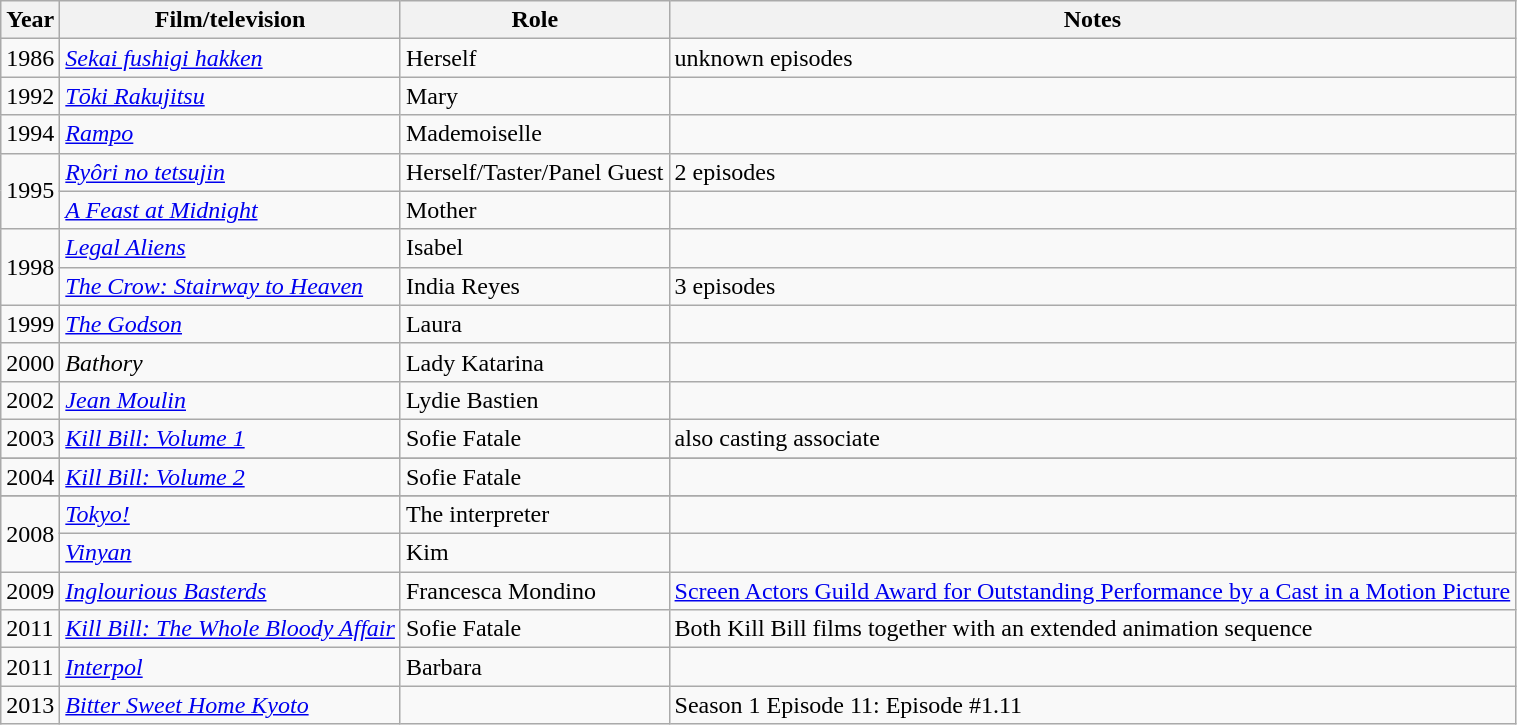<table class="wikitable">
<tr>
<th>Year</th>
<th>Film/television</th>
<th>Role</th>
<th>Notes</th>
</tr>
<tr>
<td>1986</td>
<td><em><a href='#'>Sekai fushigi hakken</a></em></td>
<td>Herself</td>
<td>unknown episodes</td>
</tr>
<tr>
<td>1992</td>
<td><em><a href='#'>Tōki Rakujitsu</a></em></td>
<td>Mary</td>
<td></td>
</tr>
<tr>
<td>1994</td>
<td><em><a href='#'>Rampo</a></em></td>
<td>Mademoiselle</td>
<td></td>
</tr>
<tr>
<td rowspan=2>1995</td>
<td><em><a href='#'>Ryôri no tetsujin</a></em></td>
<td>Herself/Taster/Panel Guest</td>
<td>2 episodes</td>
</tr>
<tr>
<td><em><a href='#'>A Feast at Midnight</a></em></td>
<td>Mother</td>
<td></td>
</tr>
<tr>
<td rowspan=2>1998</td>
<td><em><a href='#'>Legal Aliens</a></em></td>
<td>Isabel</td>
<td></td>
</tr>
<tr>
<td><em><a href='#'>The Crow: Stairway to Heaven</a></em></td>
<td>India Reyes</td>
<td>3 episodes</td>
</tr>
<tr>
<td>1999</td>
<td><em><a href='#'>The Godson</a></em></td>
<td>Laura</td>
<td></td>
</tr>
<tr>
<td>2000</td>
<td><em>Bathory</em></td>
<td>Lady Katarina</td>
<td></td>
</tr>
<tr>
<td>2002</td>
<td><em><a href='#'>Jean Moulin</a></em></td>
<td>Lydie Bastien</td>
<td></td>
</tr>
<tr>
<td>2003</td>
<td><em><a href='#'>Kill Bill: Volume 1</a></em></td>
<td>Sofie Fatale</td>
<td>also casting associate</td>
</tr>
<tr>
</tr>
<tr>
<td>2004</td>
<td><em><a href='#'>Kill Bill: Volume 2</a></em></td>
<td>Sofie Fatale</td>
<td></td>
</tr>
<tr>
</tr>
<tr>
<td rowspan=2>2008</td>
<td><em><a href='#'>Tokyo!</a></em></td>
<td>The interpreter</td>
<td></td>
</tr>
<tr>
<td><em><a href='#'>Vinyan</a></em></td>
<td>Kim</td>
<td></td>
</tr>
<tr>
<td>2009</td>
<td><em><a href='#'>Inglourious Basterds</a></em></td>
<td>Francesca Mondino</td>
<td><a href='#'>Screen Actors Guild Award for Outstanding Performance by a Cast in a Motion Picture</a></td>
</tr>
<tr>
<td>2011</td>
<td><em><a href='#'>Kill Bill: The Whole Bloody Affair</a></em></td>
<td>Sofie Fatale</td>
<td>Both Kill Bill films together with an extended animation sequence</td>
</tr>
<tr>
<td>2011</td>
<td><em><a href='#'>Interpol</a></em></td>
<td>Barbara</td>
<td></td>
</tr>
<tr>
<td>2013</td>
<td><em><a href='#'>Bitter Sweet Home Kyoto</a></em></td>
<td></td>
<td>Season 1 Episode 11: Episode #1.11</td>
</tr>
</table>
